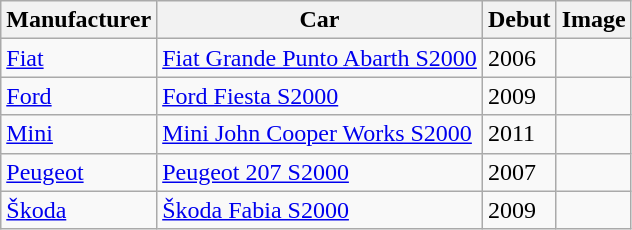<table class="wikitable">
<tr>
<th>Manufacturer</th>
<th>Car</th>
<th>Debut</th>
<th>Image</th>
</tr>
<tr>
<td> <a href='#'>Fiat</a></td>
<td><a href='#'>Fiat Grande Punto Abarth S2000</a></td>
<td>2006</td>
<td></td>
</tr>
<tr>
<td> <a href='#'>Ford</a></td>
<td><a href='#'>Ford Fiesta S2000</a></td>
<td>2009</td>
<td></td>
</tr>
<tr>
<td> <a href='#'>Mini</a></td>
<td><a href='#'>Mini John Cooper Works S2000</a></td>
<td>2011</td>
<td></td>
</tr>
<tr>
<td> <a href='#'>Peugeot</a></td>
<td><a href='#'>Peugeot 207 S2000</a></td>
<td>2007</td>
<td></td>
</tr>
<tr>
<td> <a href='#'>Škoda</a></td>
<td><a href='#'>Škoda Fabia S2000</a></td>
<td>2009</td>
<td></td>
</tr>
</table>
